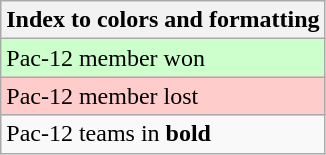<table class="wikitable">
<tr>
<th>Index to colors and formatting</th>
</tr>
<tr style="background:#cfc;">
<td>Pac-12 member won</td>
</tr>
<tr style="background:#fcc;">
<td>Pac-12 member lost</td>
</tr>
<tr>
<td>Pac-12 teams in <strong>bold</strong></td>
</tr>
</table>
